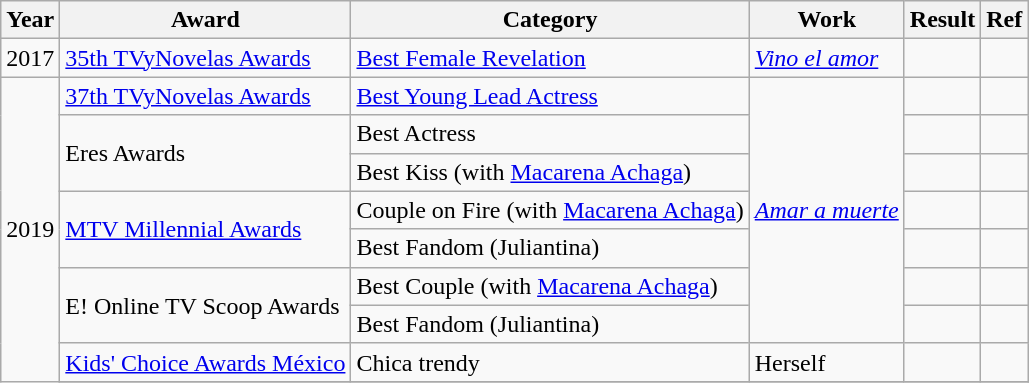<table class="wikitable">
<tr>
<th>Year</th>
<th>Award</th>
<th>Category</th>
<th>Work</th>
<th>Result</th>
<th>Ref</th>
</tr>
<tr>
<td>2017</td>
<td><a href='#'>35th TVyNovelas Awards</a></td>
<td><a href='#'>Best Female Revelation</a></td>
<td><em><a href='#'>Vino el amor</a></em></td>
<td></td>
<td></td>
</tr>
<tr>
<td rowspan="10">2019</td>
<td><a href='#'>37th TVyNovelas Awards</a></td>
<td><a href='#'>Best Young Lead Actress</a></td>
<td rowspan="7"><em><a href='#'>Amar a muerte</a></em></td>
<td></td>
<td></td>
</tr>
<tr>
<td rowspan="2">Eres Awards</td>
<td>Best Actress</td>
<td></td>
<td></td>
</tr>
<tr>
<td>Best Kiss (with <a href='#'>Macarena Achaga</a>)</td>
<td></td>
<td></td>
</tr>
<tr>
<td rowspan="2"><a href='#'>MTV Millennial Awards</a></td>
<td>Couple on Fire (with <a href='#'>Macarena Achaga</a>)</td>
<td></td>
<td></td>
</tr>
<tr>
<td>Best Fandom (Juliantina)</td>
<td></td>
<td></td>
</tr>
<tr>
<td rowspan="2">E! Online TV Scoop Awards</td>
<td>Best Couple (with <a href='#'>Macarena Achaga</a>)</td>
<td></td>
<td></td>
</tr>
<tr>
<td>Best Fandom (Juliantina)</td>
<td></td>
<td></td>
</tr>
<tr>
<td><a href='#'>Kids' Choice Awards México</a></td>
<td>Chica trendy</td>
<td>Herself</td>
<td></td>
<td></td>
</tr>
<tr>
</tr>
</table>
